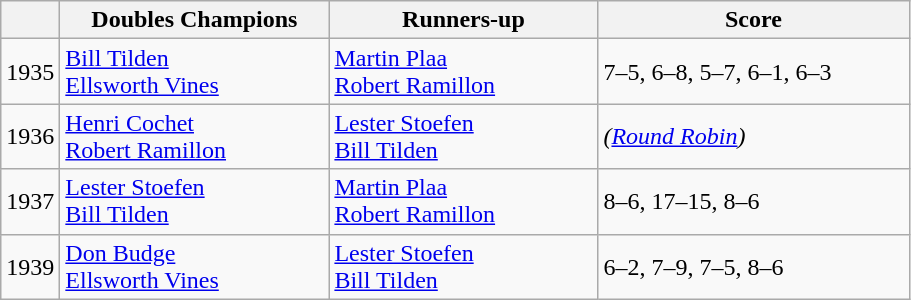<table class="wikitable collapsible collapsed">
<tr>
<th></th>
<th style="width:172px">Doubles Champions</th>
<th style="width:172px">Runners-up</th>
<th style="width:200px">Score</th>
</tr>
<tr>
<td>1935</td>
<td> <a href='#'>Bill Tilden</a><br> <a href='#'>Ellsworth Vines</a></td>
<td> <a href='#'>Martin Plaa</a><br> <a href='#'>Robert Ramillon</a></td>
<td>7–5, 6–8, 5–7, 6–1, 6–3</td>
</tr>
<tr>
<td>1936</td>
<td> <a href='#'>Henri Cochet</a><br> <a href='#'>Robert Ramillon</a></td>
<td> <a href='#'>Lester Stoefen</a><br> <a href='#'>Bill Tilden</a></td>
<td><em>(<a href='#'>Round Robin</a>)</em></td>
</tr>
<tr>
<td>1937</td>
<td> <a href='#'>Lester Stoefen</a><br> <a href='#'>Bill Tilden</a></td>
<td> <a href='#'>Martin Plaa</a><br> <a href='#'>Robert Ramillon</a></td>
<td>8–6, 17–15, 8–6</td>
</tr>
<tr>
<td>1939</td>
<td> <a href='#'>Don Budge</a><br> <a href='#'>Ellsworth Vines</a></td>
<td> <a href='#'>Lester Stoefen</a><br> <a href='#'>Bill Tilden</a></td>
<td>6–2, 7–9, 7–5, 8–6</td>
</tr>
</table>
